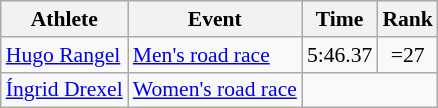<table class="wikitable" style="font-size:90%">
<tr>
<th>Athlete</th>
<th>Event</th>
<th>Time</th>
<th>Rank</th>
</tr>
<tr align=center>
<td align=left><a href='#'>Hugo Rangel</a></td>
<td align=left><a href='#'>Men's road race</a></td>
<td>5:46.37</td>
<td>=27</td>
</tr>
<tr align=center>
<td align=left><a href='#'>Íngrid Drexel</a></td>
<td align=left><a href='#'>Women's road race</a></td>
<td colspan=2></td>
</tr>
</table>
